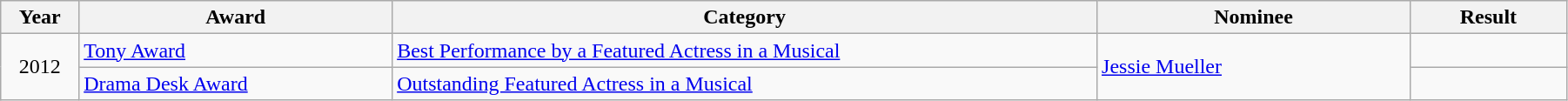<table class="wikitable" style="width:95%;">
<tr>
<th style="width:5%;">Year</th>
<th style="width:20%;">Award</th>
<th style="width:45%;">Category</th>
<th style="width:20%;">Nominee</th>
<th style="width:10%;">Result</th>
</tr>
<tr>
<td rowspan="2" style="text-align:center;">2012</td>
<td><a href='#'>Tony Award</a></td>
<td><a href='#'>Best Performance by a Featured Actress in a Musical</a></td>
<td rowspan="2"><a href='#'>Jessie Mueller</a></td>
<td></td>
</tr>
<tr>
<td><a href='#'>Drama Desk Award</a></td>
<td><a href='#'>Outstanding Featured Actress in a Musical</a></td>
<td></td>
</tr>
</table>
